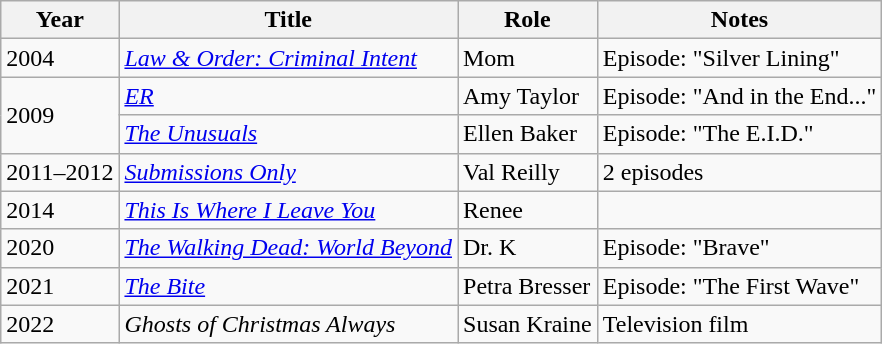<table class="wikitable sortable">
<tr>
<th>Year</th>
<th>Title</th>
<th>Role</th>
<th>Notes</th>
</tr>
<tr>
<td>2004</td>
<td><em><a href='#'>Law & Order: Criminal Intent</a></em></td>
<td>Mom</td>
<td>Episode: "Silver Lining"</td>
</tr>
<tr>
<td rowspan="2">2009</td>
<td><em><a href='#'>ER</a></em></td>
<td>Amy Taylor</td>
<td>Episode: "And in the End..."</td>
</tr>
<tr>
<td><em><a href='#'>The Unusuals</a></em></td>
<td>Ellen Baker</td>
<td>Episode: "The E.I.D."</td>
</tr>
<tr>
<td>2011–2012</td>
<td><em><a href='#'>Submissions Only</a></em></td>
<td>Val Reilly</td>
<td>2 episodes</td>
</tr>
<tr>
<td>2014</td>
<td><em><a href='#'>This Is Where I Leave You</a></em></td>
<td>Renee</td>
<td></td>
</tr>
<tr>
<td>2020</td>
<td><em><a href='#'>The Walking Dead: World Beyond</a></em></td>
<td>Dr. K</td>
<td>Episode: "Brave"</td>
</tr>
<tr>
<td>2021</td>
<td><em><a href='#'>The Bite</a></em></td>
<td>Petra Bresser</td>
<td>Episode: "The First Wave"</td>
</tr>
<tr>
<td>2022</td>
<td><em>Ghosts of Christmas Always</em></td>
<td>Susan Kraine</td>
<td>Television film</td>
</tr>
</table>
